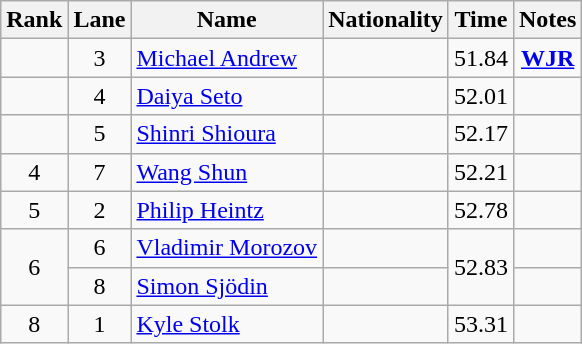<table class="wikitable sortable" style="text-align:center">
<tr>
<th>Rank</th>
<th>Lane</th>
<th>Name</th>
<th>Nationality</th>
<th>Time</th>
<th>Notes</th>
</tr>
<tr>
<td></td>
<td>3</td>
<td align=left><a href='#'>Michael Andrew</a></td>
<td align=left></td>
<td>51.84</td>
<td><strong><a href='#'>WJR</a></strong></td>
</tr>
<tr>
<td></td>
<td>4</td>
<td align=left><a href='#'>Daiya Seto</a></td>
<td align=left></td>
<td>52.01</td>
<td></td>
</tr>
<tr>
<td></td>
<td>5</td>
<td align=left><a href='#'>Shinri Shioura</a></td>
<td align=left></td>
<td>52.17</td>
<td></td>
</tr>
<tr>
<td>4</td>
<td>7</td>
<td align=left><a href='#'>Wang Shun</a></td>
<td align=left></td>
<td>52.21</td>
<td></td>
</tr>
<tr>
<td>5</td>
<td>2</td>
<td align=left><a href='#'>Philip Heintz</a></td>
<td align=left></td>
<td>52.78</td>
<td></td>
</tr>
<tr>
<td rowspan=2>6</td>
<td>6</td>
<td align=left><a href='#'>Vladimir Morozov</a></td>
<td align=left></td>
<td rowspan=2>52.83</td>
<td></td>
</tr>
<tr>
<td>8</td>
<td align=left><a href='#'>Simon Sjödin</a></td>
<td align=left></td>
<td></td>
</tr>
<tr>
<td>8</td>
<td>1</td>
<td align=left><a href='#'>Kyle Stolk</a></td>
<td align=left></td>
<td>53.31</td>
<td></td>
</tr>
</table>
